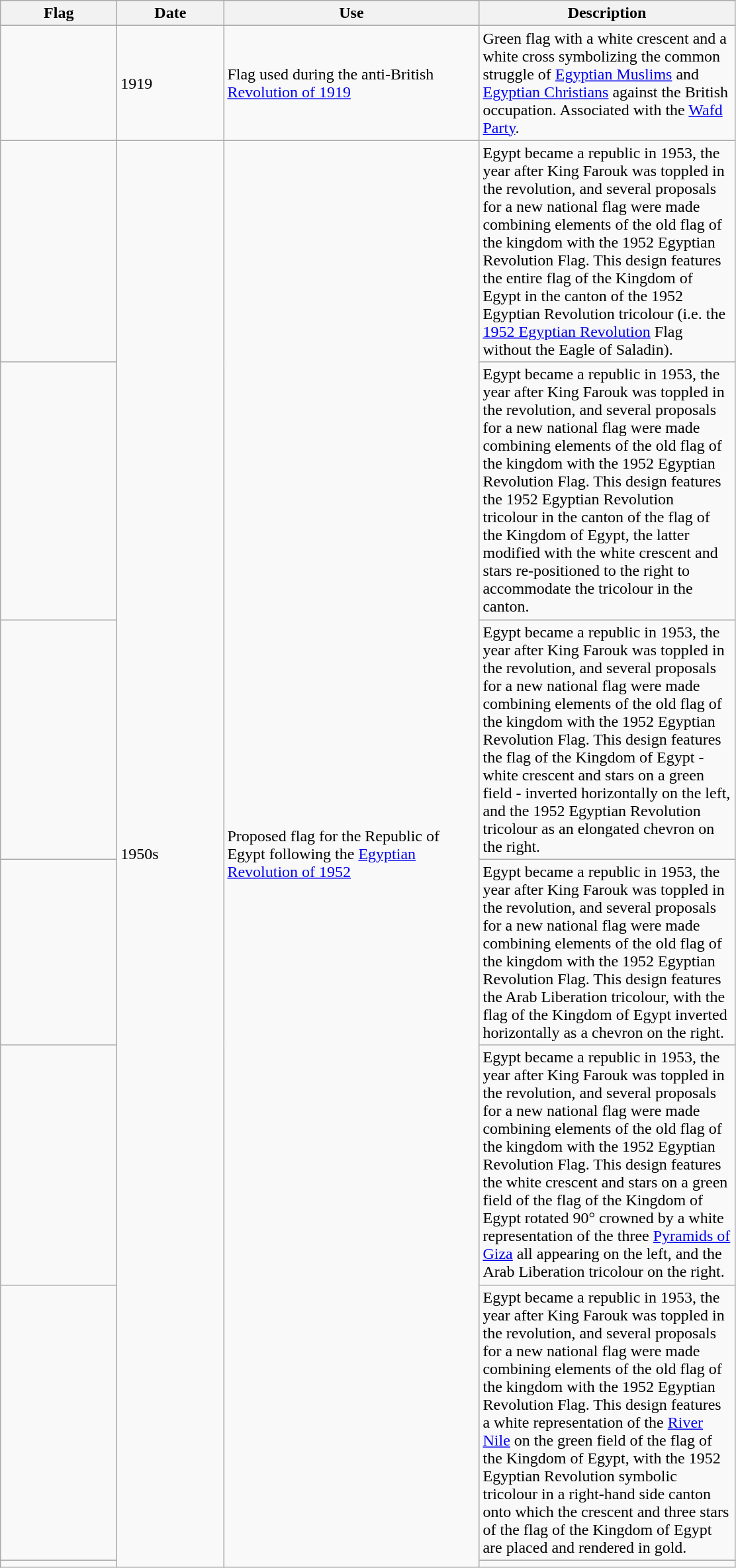<table class="wikitable">
<tr>
<th style="width:110px;">Flag</th>
<th style="width:100px;">Date</th>
<th style="width:250px;">Use</th>
<th style="width:250px;">Description</th>
</tr>
<tr>
<td></td>
<td>1919</td>
<td>Flag used during the anti-British <a href='#'>Revolution of 1919</a></td>
<td>Green flag with a white crescent and a white cross symbolizing the common struggle of <a href='#'>Egyptian Muslims</a> and <a href='#'>Egyptian Christians</a> against the British occupation. Associated with the <a href='#'>Wafd Party</a>.</td>
</tr>
<tr>
<td></td>
<td rowspan="7">1950s</td>
<td rowspan="7">Proposed flag for the Republic of Egypt following the <a href='#'>Egyptian Revolution of 1952</a></td>
<td>Egypt became a republic in 1953, the year after King Farouk was toppled in the revolution, and several proposals for a new national flag were made combining elements of the old flag of the kingdom with the 1952 Egyptian Revolution Flag. This design features the entire flag of the Kingdom of Egypt in the canton of the 1952 Egyptian Revolution tricolour (i.e. the <a href='#'>1952 Egyptian Revolution</a> Flag without the Eagle of Saladin).</td>
</tr>
<tr>
<td></td>
<td>Egypt became a republic in 1953, the year after King Farouk was toppled in the revolution, and several proposals for a new national flag were made combining elements of the old flag of the kingdom with the 1952 Egyptian Revolution Flag. This design features the 1952 Egyptian Revolution tricolour in the canton of the flag of the Kingdom of Egypt, the latter modified with the white crescent and stars re-positioned to the right to accommodate the tricolour in the canton.</td>
</tr>
<tr>
<td></td>
<td>Egypt became a republic in 1953, the year after King Farouk was toppled in the revolution, and several proposals for a new national flag were made combining elements of the old flag of the kingdom with the 1952 Egyptian Revolution Flag. This design features the flag of the Kingdom of Egypt - white crescent and stars on a green field - inverted horizontally on the left, and the 1952 Egyptian Revolution tricolour as an elongated chevron on the right.</td>
</tr>
<tr>
<td></td>
<td>Egypt became a republic in 1953, the year after King Farouk was toppled in the revolution, and several proposals for a new national flag were made combining elements of the old flag of the kingdom with the 1952 Egyptian Revolution Flag. This design features the Arab Liberation tricolour, with the flag of the Kingdom of Egypt inverted horizontally as a chevron on the right.</td>
</tr>
<tr>
<td></td>
<td>Egypt became a republic in 1953, the year after King Farouk was toppled in the revolution, and several proposals for a new national flag were made combining elements of the old flag of the kingdom with the 1952 Egyptian Revolution Flag. This design features the white crescent and stars on a green field of the flag of the Kingdom of Egypt rotated 90° crowned by a white representation of the three <a href='#'>Pyramids of Giza</a> all appearing on the left, and the Arab Liberation tricolour on the right.</td>
</tr>
<tr>
<td></td>
<td>Egypt became a republic in 1953, the year after King Farouk was toppled in the revolution, and several proposals for a new national flag were made combining elements of the old flag of the kingdom with the 1952 Egyptian Revolution Flag. This design features a white representation of the <a href='#'>River Nile</a> on the green field of the flag of the Kingdom of Egypt, with the 1952 Egyptian Revolution symbolic tricolour in a right-hand side canton onto which the crescent and three stars of the flag of the Kingdom of Egypt are placed and rendered in gold.</td>
</tr>
<tr>
<td></td>
<td></td>
</tr>
</table>
